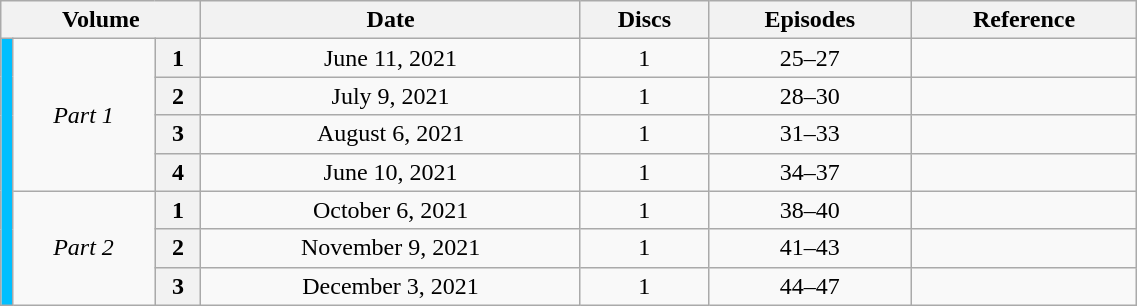<table class="wikitable" style="text-align: center; width: 60%;">
<tr>
<th colspan="3" scope="col" 175px;>Volume</th>
<th scope="col" 125px;>Date</th>
<th scope="col">Discs</th>
<th scope="col">Episodes</th>
<th scope="col">Reference</th>
</tr>
<tr>
<td rowspan="8" width="1%" style="background: #00BFFF;"></td>
<td rowspan="4"><em>Part 1</em></td>
<th scope="row">1</th>
<td>June 11, 2021</td>
<td>1</td>
<td>25–27</td>
<td></td>
</tr>
<tr>
<th scope="row">2</th>
<td>July 9, 2021</td>
<td>1</td>
<td>28–30</td>
<td></td>
</tr>
<tr>
<th scope="row">3</th>
<td>August 6, 2021</td>
<td>1</td>
<td>31–33</td>
<td></td>
</tr>
<tr>
<th scope="row">4</th>
<td>June 10, 2021</td>
<td>1</td>
<td>34–37</td>
<td></td>
</tr>
<tr>
<td rowspan="3"><em>Part 2</em></td>
<th scope="row">1</th>
<td>October 6, 2021</td>
<td>1</td>
<td>38–40</td>
<td></td>
</tr>
<tr>
<th scope="row">2</th>
<td>November 9, 2021</td>
<td>1</td>
<td>41–43</td>
<td></td>
</tr>
<tr>
<th scope="row">3</th>
<td>December 3, 2021</td>
<td>1</td>
<td>44–47</td>
<td></td>
</tr>
</table>
